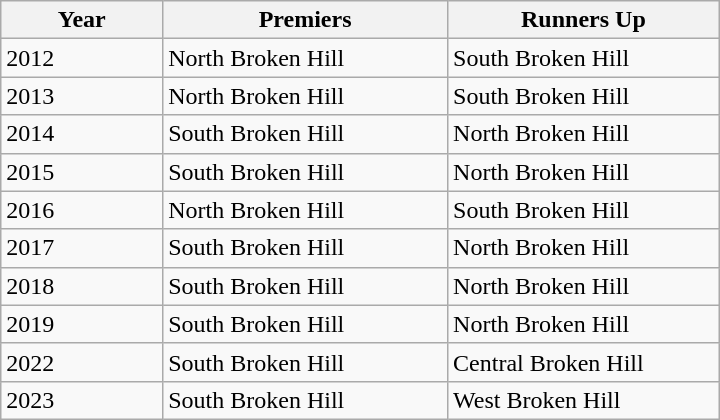<table class="wikitable sortable" width="480px">
<tr>
<th width=3px>Year</th>
<th width=5px>Premiers</th>
<th width=5px>Runners Up</th>
</tr>
<tr>
<td>2012</td>
<td>North Broken Hill</td>
<td>South Broken Hill</td>
</tr>
<tr>
<td>2013</td>
<td>North Broken Hill</td>
<td>South Broken Hill</td>
</tr>
<tr>
<td>2014</td>
<td>South Broken Hill</td>
<td>North Broken Hill</td>
</tr>
<tr>
<td>2015</td>
<td>South Broken Hill</td>
<td>North Broken Hill</td>
</tr>
<tr>
<td>2016</td>
<td>North Broken Hill</td>
<td>South Broken Hill</td>
</tr>
<tr>
<td>2017</td>
<td>South Broken Hill</td>
<td>North Broken Hill</td>
</tr>
<tr>
<td>2018</td>
<td>South Broken Hill</td>
<td>North Broken Hill</td>
</tr>
<tr>
<td>2019</td>
<td>South Broken Hill</td>
<td>North Broken Hill</td>
</tr>
<tr>
<td>2022</td>
<td>South Broken Hill</td>
<td>Central Broken Hill</td>
</tr>
<tr>
<td>2023</td>
<td>South Broken Hill</td>
<td>West Broken Hill</td>
</tr>
</table>
